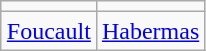<table class="wikitable" style="text-align:right; float:right; margin-right:9px; margin-left:2px;">
<tr>
<td style="text-align:center;"></td>
<td style="text-align:center;"></td>
</tr>
<tr>
<td style="text-align:center;"><a href='#'>Foucault</a></td>
<td style="text-align:center;"><a href='#'>Habermas</a></td>
</tr>
</table>
